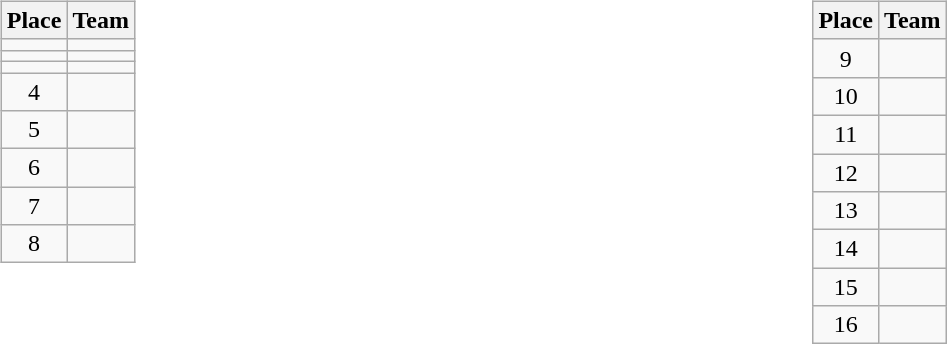<table>
<tr>
<td valign=top width=10%><br><table class=wikitable>
<tr>
<th>Place</th>
<th>Team</th>
</tr>
<tr>
<td align=center></td>
<td></td>
</tr>
<tr>
<td align=center></td>
<td></td>
</tr>
<tr>
<td align=center></td>
<td></td>
</tr>
<tr>
<td align=center>4</td>
<td></td>
</tr>
<tr>
<td align=center>5</td>
<td></td>
</tr>
<tr>
<td align=center>6</td>
<td></td>
</tr>
<tr>
<td align=center>7</td>
<td></td>
</tr>
<tr>
<td align=center>8</td>
<td></td>
</tr>
</table>
</td>
<td valign=top width=10%><br><table class=wikitable>
<tr>
<th>Place</th>
<th>Team</th>
</tr>
<tr>
<td align=center>9</td>
<td></td>
</tr>
<tr>
<td align=center>10</td>
<td></td>
</tr>
<tr>
<td align=center>11</td>
<td></td>
</tr>
<tr>
<td align=center>12</td>
<td></td>
</tr>
<tr>
<td align=center>13</td>
<td></td>
</tr>
<tr>
<td align=center>14</td>
<td></td>
</tr>
<tr>
<td align=center>15</td>
<td></td>
</tr>
<tr>
<td align=center>16</td>
<td></td>
</tr>
</table>
</td>
</tr>
</table>
